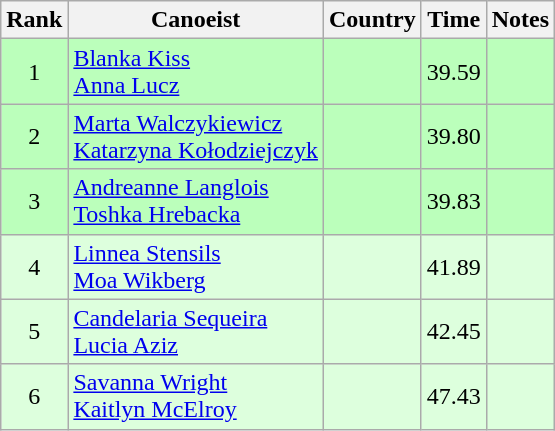<table class="wikitable" style="text-align:center">
<tr>
<th>Rank</th>
<th>Canoeist</th>
<th>Country</th>
<th>Time</th>
<th>Notes</th>
</tr>
<tr bgcolor=bbffbb>
<td>1</td>
<td align="left"><a href='#'>Blanka Kiss</a><br><a href='#'>Anna Lucz</a></td>
<td align="left"></td>
<td>39.59</td>
<td></td>
</tr>
<tr bgcolor=bbffbb>
<td>2</td>
<td align="left"><a href='#'>Marta Walczykiewicz</a><br><a href='#'>Katarzyna Kołodziejczyk</a></td>
<td align="left"></td>
<td>39.80</td>
<td></td>
</tr>
<tr bgcolor=bbffbb>
<td>3</td>
<td align="left"><a href='#'>Andreanne Langlois</a><br><a href='#'>Toshka Hrebacka</a></td>
<td align="left"></td>
<td>39.83</td>
<td></td>
</tr>
<tr bgcolor=ddffdd>
<td>4</td>
<td align="left"><a href='#'>Linnea Stensils</a><br><a href='#'>Moa Wikberg</a></td>
<td align="left"></td>
<td>41.89</td>
<td></td>
</tr>
<tr bgcolor=ddffdd>
<td>5</td>
<td align="left"><a href='#'>Candelaria Sequeira</a><br><a href='#'>Lucia Aziz</a></td>
<td align="left"></td>
<td>42.45</td>
<td></td>
</tr>
<tr bgcolor=ddffdd>
<td>6</td>
<td align="left"><a href='#'>Savanna Wright</a><br><a href='#'>Kaitlyn McElroy</a></td>
<td align="left"></td>
<td>47.43</td>
<td></td>
</tr>
</table>
